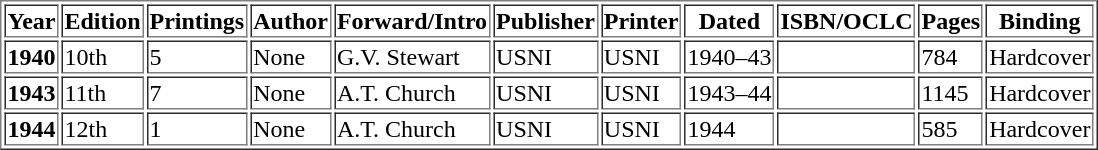<table border="1">
<tr>
<th scope="col">Year</th>
<th scope="col">Edition</th>
<th scope="col">Printings</th>
<th scope="col">Author</th>
<th scope="col">Forward/Intro</th>
<th scope="col">Publisher</th>
<th scope="col">Printer</th>
<th scope="col">Dated</th>
<th scope="col">ISBN/OCLC</th>
<th scope="col">Pages</th>
<th scope="col">Binding</th>
</tr>
<tr>
<th scope="row">1940</th>
<td>10th</td>
<td>5</td>
<td>None</td>
<td>G.V. Stewart</td>
<td>USNI</td>
<td>USNI</td>
<td>1940–43</td>
<td></td>
<td>784</td>
<td>Hardcover</td>
</tr>
<tr>
<th scope="row">1943</th>
<td>11th</td>
<td>7</td>
<td>None</td>
<td>A.T. Church</td>
<td>USNI</td>
<td>USNI</td>
<td>1943–44</td>
<td></td>
<td>1145</td>
<td>Hardcover</td>
</tr>
<tr>
<th scope="row">1944</th>
<td>12th</td>
<td>1</td>
<td>None</td>
<td>A.T. Church</td>
<td>USNI</td>
<td>USNI</td>
<td>1944</td>
<td></td>
<td>585</td>
<td>Hardcover</td>
</tr>
</table>
